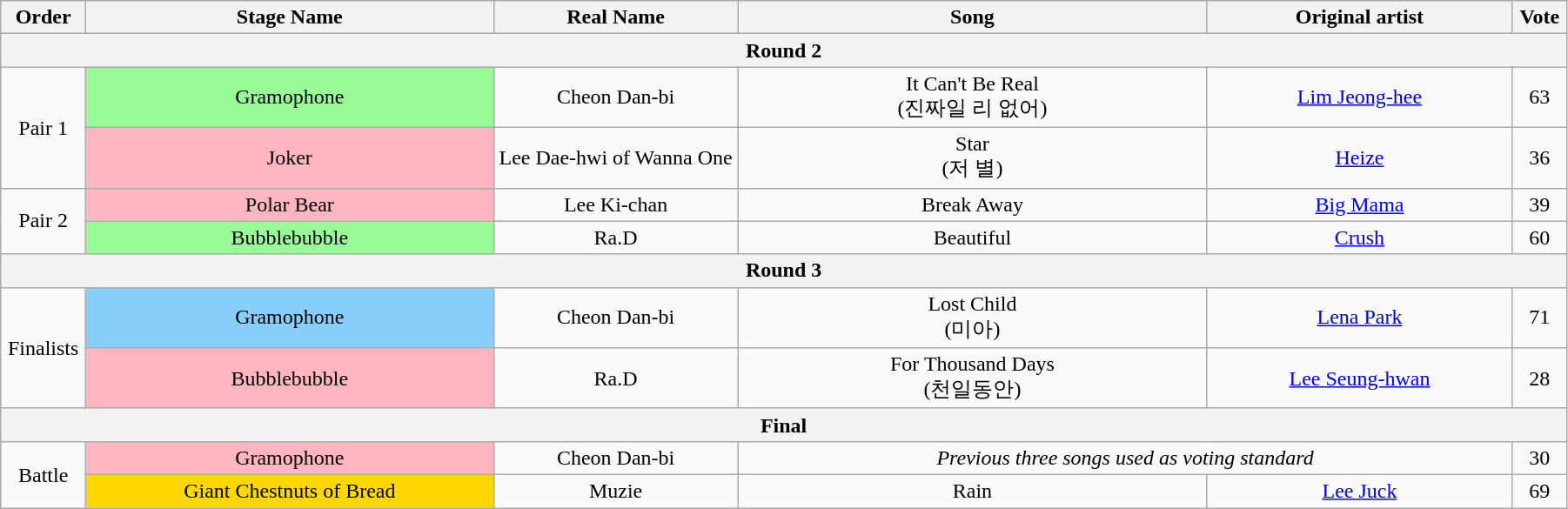<table class="wikitable" style="text-align:center; width:95%;">
<tr>
<th style="width:1%;">Order</th>
<th style="width:20%;">Stage Name</th>
<th style="width:12%;">Real Name</th>
<th style="width:23%;">Song</th>
<th style="width:15%;">Original artist</th>
<th style="width:1%;">Vote</th>
</tr>
<tr>
<th colspan=6>Round 2</th>
</tr>
<tr>
<td rowspan=2>Pair 1</td>
<td bgcolor="palegreen">Gramophone</td>
<td>Cheon Dan-bi</td>
<td>It Can't Be Real<br>(진짜일 리 없어)</td>
<td><a href='#'>Lim Jeong-hee</a></td>
<td>63</td>
</tr>
<tr>
<td bgcolor="lightpink">Joker</td>
<td>Lee Dae-hwi of Wanna One</td>
<td>Star<br>(저 별)</td>
<td><a href='#'>Heize</a></td>
<td>36</td>
</tr>
<tr>
<td rowspan=2>Pair 2</td>
<td bgcolor="lightpink">Polar Bear</td>
<td>Lee Ki-chan</td>
<td>Break Away</td>
<td><a href='#'>Big Mama</a></td>
<td>39</td>
</tr>
<tr>
<td bgcolor="palegreen">Bubblebubble</td>
<td>Ra.D</td>
<td>Beautiful</td>
<td><a href='#'>Crush</a></td>
<td>60</td>
</tr>
<tr>
<th colspan=6>Round 3</th>
</tr>
<tr>
<td rowspan=2>Finalists</td>
<td bgcolor="lightskyblue">Gramophone</td>
<td>Cheon Dan-bi</td>
<td>Lost Child<br>(미아)</td>
<td><a href='#'>Lena Park</a></td>
<td>71</td>
</tr>
<tr>
<td bgcolor="lightpink">Bubblebubble</td>
<td>Ra.D</td>
<td>For Thousand Days<br>(천일동안)</td>
<td><a href='#'>Lee Seung-hwan</a></td>
<td>28</td>
</tr>
<tr>
<th colspan=6>Final</th>
</tr>
<tr>
<td rowspan=2>Battle</td>
<td bgcolor="lightpink">Gramophone</td>
<td>Cheon Dan-bi</td>
<td colspan=2><em>Previous three songs used as voting standard</em></td>
<td>30</td>
</tr>
<tr>
<td bgcolor="gold">Giant Chestnuts of Bread</td>
<td>Muzie</td>
<td>Rain</td>
<td><a href='#'>Lee Juck</a></td>
<td>69</td>
</tr>
</table>
